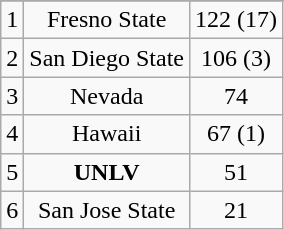<table class="wikitable" style="display: inline-table;">
<tr align="center">
</tr>
<tr align="center">
<td>1</td>
<td>Fresno State</td>
<td>122 (17)</td>
</tr>
<tr align="center">
<td>2</td>
<td>San Diego State</td>
<td>106 (3)</td>
</tr>
<tr align="center">
<td>3</td>
<td>Nevada</td>
<td>74</td>
</tr>
<tr align="center">
<td>4</td>
<td>Hawaii</td>
<td>67 (1)</td>
</tr>
<tr align="center">
<td>5</td>
<td><strong>UNLV</strong></td>
<td>51</td>
</tr>
<tr align="center">
<td>6</td>
<td>San Jose State</td>
<td>21</td>
</tr>
</table>
